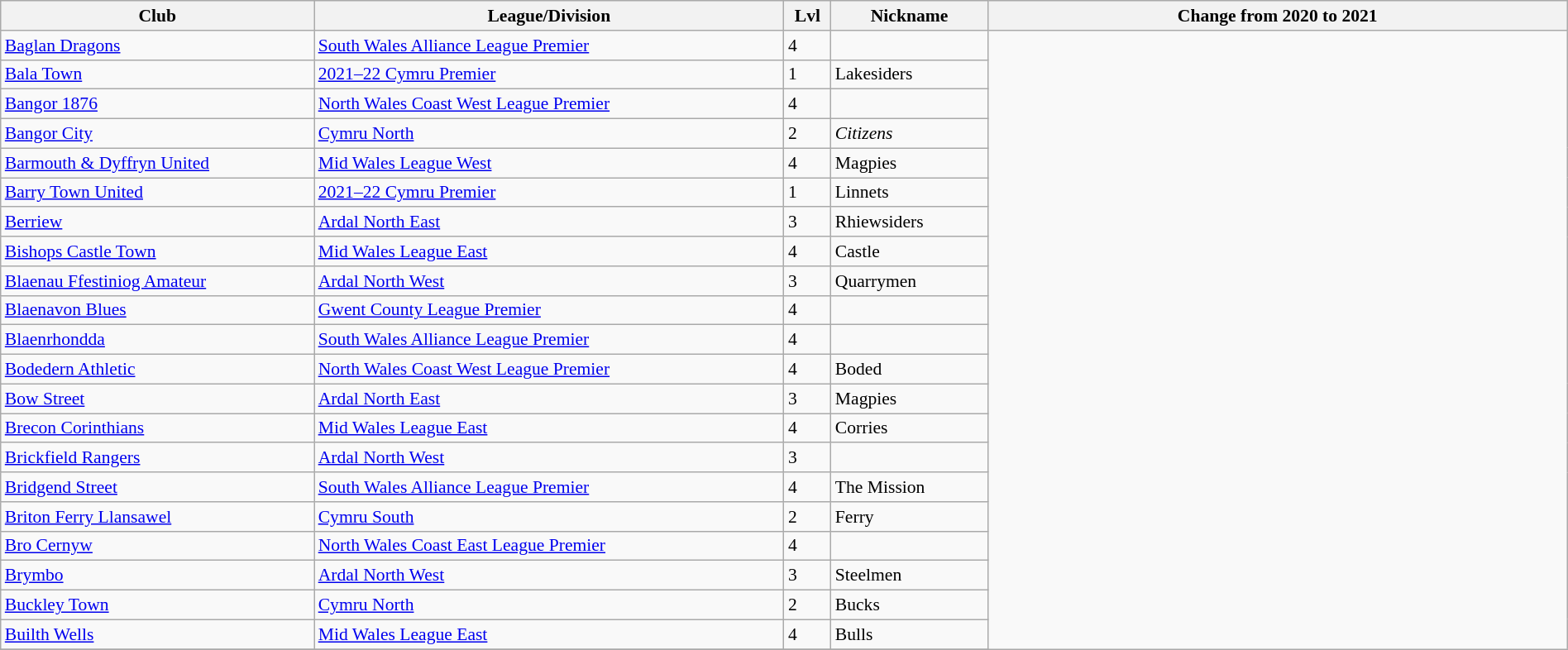<table class="wikitable sortable" width=100% style="font-size:90%">
<tr>
<th width=20%>Club</th>
<th width=30%>League/Division</th>
<th width=3%>Lvl</th>
<th width=10%>Nickname</th>
<th width=37%>Change from 2020 to 2021</th>
</tr>
<tr>
<td><a href='#'>Baglan Dragons</a></td>
<td><a href='#'>South Wales Alliance League Premier</a></td>
<td>4</td>
<td></td>
</tr>
<tr>
<td><a href='#'>Bala Town</a></td>
<td><a href='#'>2021–22 Cymru Premier</a></td>
<td>1</td>
<td>Lakesiders</td>
</tr>
<tr>
<td><a href='#'>Bangor 1876</a></td>
<td><a href='#'>North Wales Coast West League Premier</a></td>
<td>4</td>
<td></td>
</tr>
<tr>
<td><a href='#'>Bangor City</a></td>
<td><a href='#'>Cymru North</a></td>
<td>2</td>
<td><em>Citizens</em></td>
</tr>
<tr>
<td><a href='#'>Barmouth & Dyffryn United</a></td>
<td><a href='#'>Mid Wales League West</a></td>
<td>4</td>
<td>Magpies</td>
</tr>
<tr>
<td><a href='#'>Barry Town United</a></td>
<td><a href='#'>2021–22 Cymru Premier</a></td>
<td>1</td>
<td>Linnets</td>
</tr>
<tr>
<td><a href='#'>Berriew</a></td>
<td><a href='#'>Ardal North East</a></td>
<td>3</td>
<td>Rhiewsiders</td>
</tr>
<tr>
<td><a href='#'>Bishops Castle Town</a></td>
<td><a href='#'>Mid Wales League East</a></td>
<td>4</td>
<td>Castle</td>
</tr>
<tr>
<td><a href='#'>Blaenau Ffestiniog Amateur</a></td>
<td><a href='#'>Ardal North West</a></td>
<td>3</td>
<td>Quarrymen</td>
</tr>
<tr>
<td><a href='#'>Blaenavon Blues</a></td>
<td><a href='#'>Gwent County League Premier</a></td>
<td>4</td>
<td></td>
</tr>
<tr>
<td><a href='#'>Blaenrhondda</a></td>
<td><a href='#'>South Wales Alliance League Premier</a></td>
<td>4</td>
<td></td>
</tr>
<tr>
<td><a href='#'>Bodedern Athletic</a></td>
<td><a href='#'>North Wales Coast West League Premier</a></td>
<td>4</td>
<td>Boded</td>
</tr>
<tr>
<td><a href='#'>Bow Street</a></td>
<td><a href='#'>Ardal North East</a></td>
<td>3</td>
<td>Magpies</td>
</tr>
<tr>
<td><a href='#'>Brecon Corinthians</a></td>
<td><a href='#'>Mid Wales League East</a></td>
<td>4</td>
<td>Corries</td>
</tr>
<tr>
<td><a href='#'>Brickfield Rangers</a></td>
<td><a href='#'>Ardal North West</a></td>
<td>3</td>
<td></td>
</tr>
<tr>
<td><a href='#'>Bridgend Street</a></td>
<td><a href='#'>South Wales Alliance League Premier</a></td>
<td>4</td>
<td>The Mission</td>
</tr>
<tr>
<td><a href='#'>Briton Ferry Llansawel</a></td>
<td><a href='#'>Cymru South</a></td>
<td>2</td>
<td>Ferry</td>
</tr>
<tr>
<td><a href='#'>Bro Cernyw</a></td>
<td><a href='#'>North Wales Coast East League Premier</a></td>
<td>4</td>
<td></td>
</tr>
<tr>
<td><a href='#'>Brymbo</a></td>
<td><a href='#'>Ardal North West</a></td>
<td>3</td>
<td>Steelmen</td>
</tr>
<tr>
<td><a href='#'>Buckley Town</a></td>
<td><a href='#'>Cymru North</a></td>
<td>2</td>
<td>Bucks</td>
</tr>
<tr>
<td><a href='#'>Builth Wells</a></td>
<td><a href='#'>Mid Wales League East</a></td>
<td>4</td>
<td>Bulls</td>
</tr>
<tr>
</tr>
</table>
